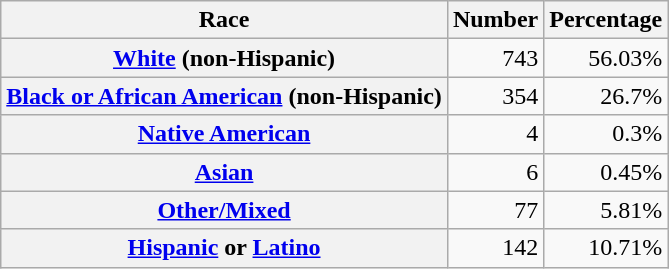<table class="wikitable" style="text-align:right">
<tr>
<th scope="col">Race</th>
<th scope="col">Number</th>
<th scope="col">Percentage</th>
</tr>
<tr>
<th scope="row"><a href='#'>White</a> (non-Hispanic)</th>
<td>743</td>
<td>56.03%</td>
</tr>
<tr>
<th scope="row"><a href='#'>Black or African American</a> (non-Hispanic)</th>
<td>354</td>
<td>26.7%</td>
</tr>
<tr>
<th scope="row"><a href='#'>Native American</a></th>
<td>4</td>
<td>0.3%</td>
</tr>
<tr>
<th scope="row"><a href='#'>Asian</a></th>
<td>6</td>
<td>0.45%</td>
</tr>
<tr>
<th scope="row"><a href='#'>Other/Mixed</a></th>
<td>77</td>
<td>5.81%</td>
</tr>
<tr>
<th scope="row"><a href='#'>Hispanic</a> or <a href='#'>Latino</a></th>
<td>142</td>
<td>10.71%</td>
</tr>
</table>
